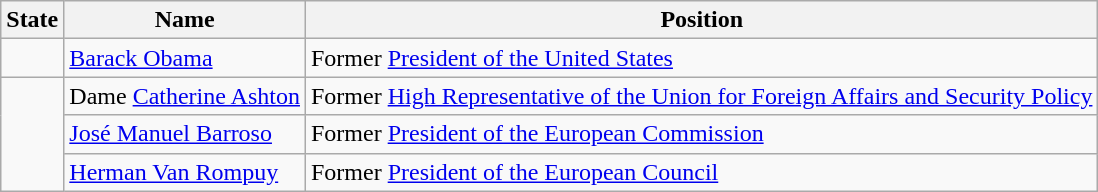<table class="wikitable sortable">
<tr>
<th>State</th>
<th>Name</th>
<th>Position</th>
</tr>
<tr>
<td></td>
<td><a href='#'>Barack Obama</a></td>
<td>Former <a href='#'>President of the United States</a></td>
</tr>
<tr>
<td rowspan=3></td>
<td>Dame <a href='#'>Catherine Ashton</a></td>
<td>Former <a href='#'>High Representative of the Union for Foreign Affairs and Security Policy</a></td>
</tr>
<tr>
<td><a href='#'>José Manuel Barroso</a></td>
<td>Former <a href='#'>President of the European Commission</a></td>
</tr>
<tr>
<td><a href='#'>Herman Van Rompuy</a></td>
<td>Former <a href='#'>President of the European Council</a></td>
</tr>
</table>
